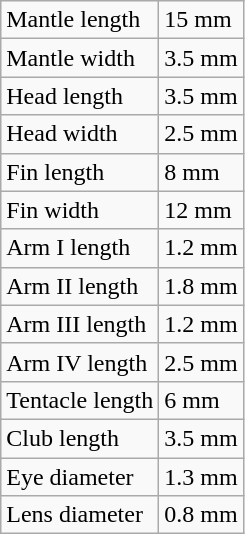<table class="wikitable" text-align: left;">
<tr>
<td>Mantle length</td>
<td>15 mm</td>
</tr>
<tr>
<td>Mantle width</td>
<td>3.5 mm</td>
</tr>
<tr>
<td>Head length</td>
<td>3.5 mm</td>
</tr>
<tr>
<td>Head width</td>
<td>2.5 mm</td>
</tr>
<tr>
<td>Fin length</td>
<td>8 mm</td>
</tr>
<tr>
<td>Fin width</td>
<td>12 mm</td>
</tr>
<tr>
<td>Arm I length</td>
<td>1.2 mm</td>
</tr>
<tr>
<td>Arm II length</td>
<td>1.8 mm</td>
</tr>
<tr>
<td>Arm III length</td>
<td>1.2 mm</td>
</tr>
<tr>
<td>Arm IV length</td>
<td>2.5 mm</td>
</tr>
<tr>
<td>Tentacle length</td>
<td>6 mm</td>
</tr>
<tr>
<td>Club length</td>
<td>3.5 mm</td>
</tr>
<tr>
<td>Eye diameter</td>
<td>1.3 mm</td>
</tr>
<tr>
<td>Lens diameter</td>
<td>0.8 mm</td>
</tr>
</table>
